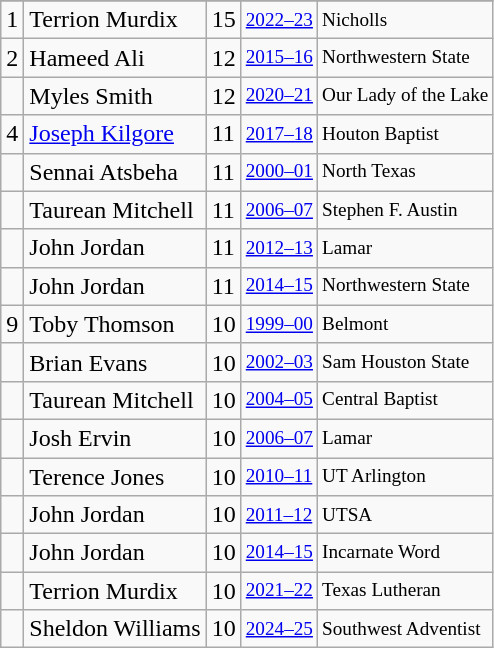<table class="wikitable">
<tr>
</tr>
<tr>
<td>1</td>
<td>Terrion Murdix</td>
<td>15</td>
<td style="font-size:80%;"><a href='#'>2022–23</a></td>
<td style="font-size:80%;">Nicholls</td>
</tr>
<tr>
<td>2</td>
<td>Hameed Ali</td>
<td>12</td>
<td style="font-size:80%;"><a href='#'>2015–16</a></td>
<td style="font-size:80%;">Northwestern State</td>
</tr>
<tr>
<td></td>
<td>Myles Smith</td>
<td>12</td>
<td style="font-size:80%;"><a href='#'>2020–21</a></td>
<td style="font-size:80%;">Our Lady of the Lake</td>
</tr>
<tr>
<td>4</td>
<td><a href='#'>Joseph Kilgore</a></td>
<td>11</td>
<td style="font-size:80%;"><a href='#'>2017–18</a></td>
<td style="font-size:80%;">Houton Baptist</td>
</tr>
<tr>
<td></td>
<td>Sennai Atsbeha</td>
<td>11</td>
<td style="font-size:80%;"><a href='#'>2000–01</a></td>
<td style="font-size:80%;">North Texas</td>
</tr>
<tr>
<td></td>
<td>Taurean Mitchell</td>
<td>11</td>
<td style="font-size:80%;"><a href='#'>2006–07</a></td>
<td style="font-size:80%;">Stephen F. Austin</td>
</tr>
<tr>
<td></td>
<td>John Jordan</td>
<td>11</td>
<td style="font-size:80%;"><a href='#'>2012–13</a></td>
<td style="font-size:80%;">Lamar</td>
</tr>
<tr>
<td></td>
<td>John Jordan</td>
<td>11</td>
<td style="font-size:80%;"><a href='#'>2014–15</a></td>
<td style="font-size:80%;">Northwestern State</td>
</tr>
<tr>
<td>9</td>
<td>Toby Thomson</td>
<td>10</td>
<td style="font-size:80%;"><a href='#'>1999–00</a></td>
<td style="font-size:80%;">Belmont</td>
</tr>
<tr>
<td></td>
<td>Brian Evans</td>
<td>10</td>
<td style="font-size:80%;"><a href='#'>2002–03</a></td>
<td style="font-size:80%;">Sam Houston State</td>
</tr>
<tr>
<td></td>
<td>Taurean Mitchell</td>
<td>10</td>
<td style="font-size:80%;"><a href='#'>2004–05</a></td>
<td style="font-size:80%;">Central Baptist</td>
</tr>
<tr>
<td></td>
<td>Josh Ervin</td>
<td>10</td>
<td style="font-size:80%;"><a href='#'>2006–07</a></td>
<td style="font-size:80%;">Lamar</td>
</tr>
<tr>
<td></td>
<td>Terence Jones</td>
<td>10</td>
<td style="font-size:80%;"><a href='#'>2010–11</a></td>
<td style="font-size:80%;">UT Arlington</td>
</tr>
<tr>
<td></td>
<td>John Jordan</td>
<td>10</td>
<td style="font-size:80%;"><a href='#'>2011–12</a></td>
<td style="font-size:80%;">UTSA</td>
</tr>
<tr>
<td></td>
<td>John Jordan</td>
<td>10</td>
<td style="font-size:80%;"><a href='#'>2014–15</a></td>
<td style="font-size:80%;">Incarnate Word</td>
</tr>
<tr>
<td></td>
<td>Terrion Murdix</td>
<td>10</td>
<td style="font-size:80%;"><a href='#'>2021–22</a></td>
<td style="font-size:80%;">Texas Lutheran</td>
</tr>
<tr>
<td></td>
<td>Sheldon Williams</td>
<td>10</td>
<td style="font-size:80%;"><a href='#'>2024–25</a></td>
<td style="font-size:80%;">Southwest Adventist</td>
</tr>
</table>
